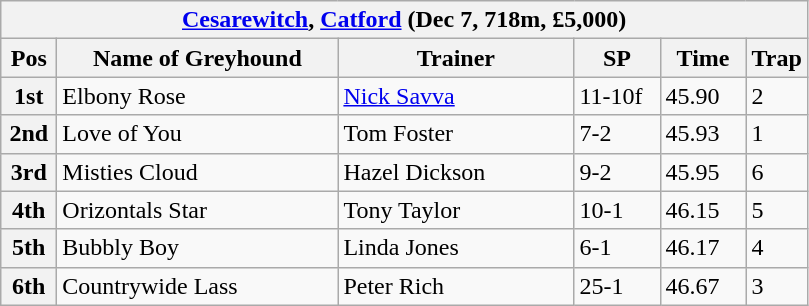<table class="wikitable">
<tr>
<th colspan="6"><a href='#'>Cesarewitch</a>, <a href='#'>Catford</a> (Dec 7, 718m, £5,000)</th>
</tr>
<tr>
<th width=30>Pos</th>
<th width=180>Name of Greyhound</th>
<th width=150>Trainer</th>
<th width=50>SP</th>
<th width=50>Time</th>
<th width=30>Trap</th>
</tr>
<tr>
<th>1st</th>
<td>Elbony Rose</td>
<td><a href='#'>Nick Savva</a></td>
<td>11-10f</td>
<td>45.90</td>
<td>2</td>
</tr>
<tr>
<th>2nd</th>
<td>Love of You</td>
<td>Tom Foster</td>
<td>7-2</td>
<td>45.93</td>
<td>1</td>
</tr>
<tr>
<th>3rd</th>
<td>Misties Cloud</td>
<td>Hazel Dickson</td>
<td>9-2</td>
<td>45.95</td>
<td>6</td>
</tr>
<tr>
<th>4th</th>
<td>Orizontals Star</td>
<td>Tony Taylor</td>
<td>10-1</td>
<td>46.15</td>
<td>5</td>
</tr>
<tr>
<th>5th</th>
<td>Bubbly Boy</td>
<td>Linda Jones</td>
<td>6-1</td>
<td>46.17</td>
<td>4</td>
</tr>
<tr>
<th>6th</th>
<td>Countrywide Lass</td>
<td>Peter Rich</td>
<td>25-1</td>
<td>46.67</td>
<td>3</td>
</tr>
</table>
